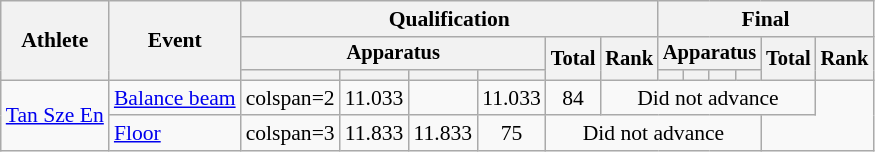<table class="wikitable" style="font-size:90%;text-align:center;">
<tr>
<th rowspan=3>Athlete</th>
<th rowspan=3>Event</th>
<th colspan=6>Qualification</th>
<th colspan=6>Final</th>
</tr>
<tr style="font-size:95%">
<th colspan=4>Apparatus</th>
<th rowspan=2>Total</th>
<th rowspan=2>Rank</th>
<th colspan=4>Apparatus</th>
<th rowspan=2>Total</th>
<th rowspan=2>Rank</th>
</tr>
<tr style="font-size:95%">
<th></th>
<th></th>
<th></th>
<th></th>
<th></th>
<th></th>
<th></th>
<th></th>
</tr>
<tr>
<td rowspan="2" style="text-align:left"><a href='#'>Tan Sze En</a></td>
<td style="text-align:left"><a href='#'>Balance beam</a></td>
<td>colspan=2 </td>
<td>11.033</td>
<td></td>
<td>11.033</td>
<td>84</td>
<td colspan="6">Did not advance</td>
</tr>
<tr>
<td style="text-align:left"><a href='#'>Floor</a></td>
<td>colspan=3 </td>
<td>11.833</td>
<td>11.833</td>
<td>75</td>
<td colspan="6">Did not advance</td>
</tr>
</table>
